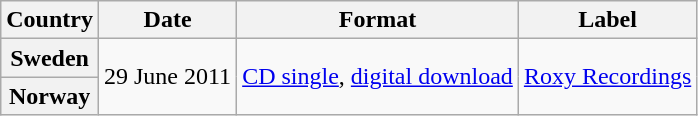<table class="wikitable plainrowheaders">
<tr>
<th scope="col">Country</th>
<th scope="col">Date</th>
<th scope="col">Format</th>
<th scope="col">Label</th>
</tr>
<tr>
<th scope="row">Sweden</th>
<td rowspan="2">29 June 2011</td>
<td rowspan="2"><a href='#'>CD single</a>, <a href='#'>digital download</a></td>
<td rowspan="2"><a href='#'>Roxy Recordings</a></td>
</tr>
<tr>
<th scope="row">Norway</th>
</tr>
</table>
